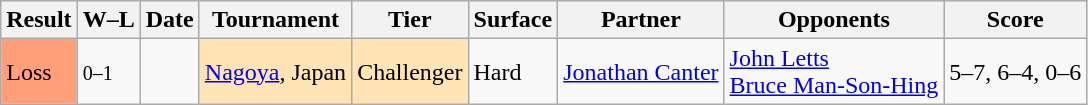<table class="sortable wikitable">
<tr>
<th>Result</th>
<th class="unsortable">W–L</th>
<th>Date</th>
<th>Tournament</th>
<th>Tier</th>
<th>Surface</th>
<th>Partner</th>
<th>Opponents</th>
<th class="unsortable">Score</th>
</tr>
<tr>
<td style="background:#ffa07a;">Loss</td>
<td><small>0–1</small></td>
<td><a href='#'></a></td>
<td style="background:moccasin;"><a href='#'>Nagoya</a>, Japan</td>
<td style="background:moccasin;">Challenger</td>
<td>Hard</td>
<td> <a href='#'>Jonathan Canter</a></td>
<td> <a href='#'>John Letts</a> <br>  <a href='#'>Bruce Man-Son-Hing</a></td>
<td>5–7, 6–4, 0–6</td>
</tr>
</table>
